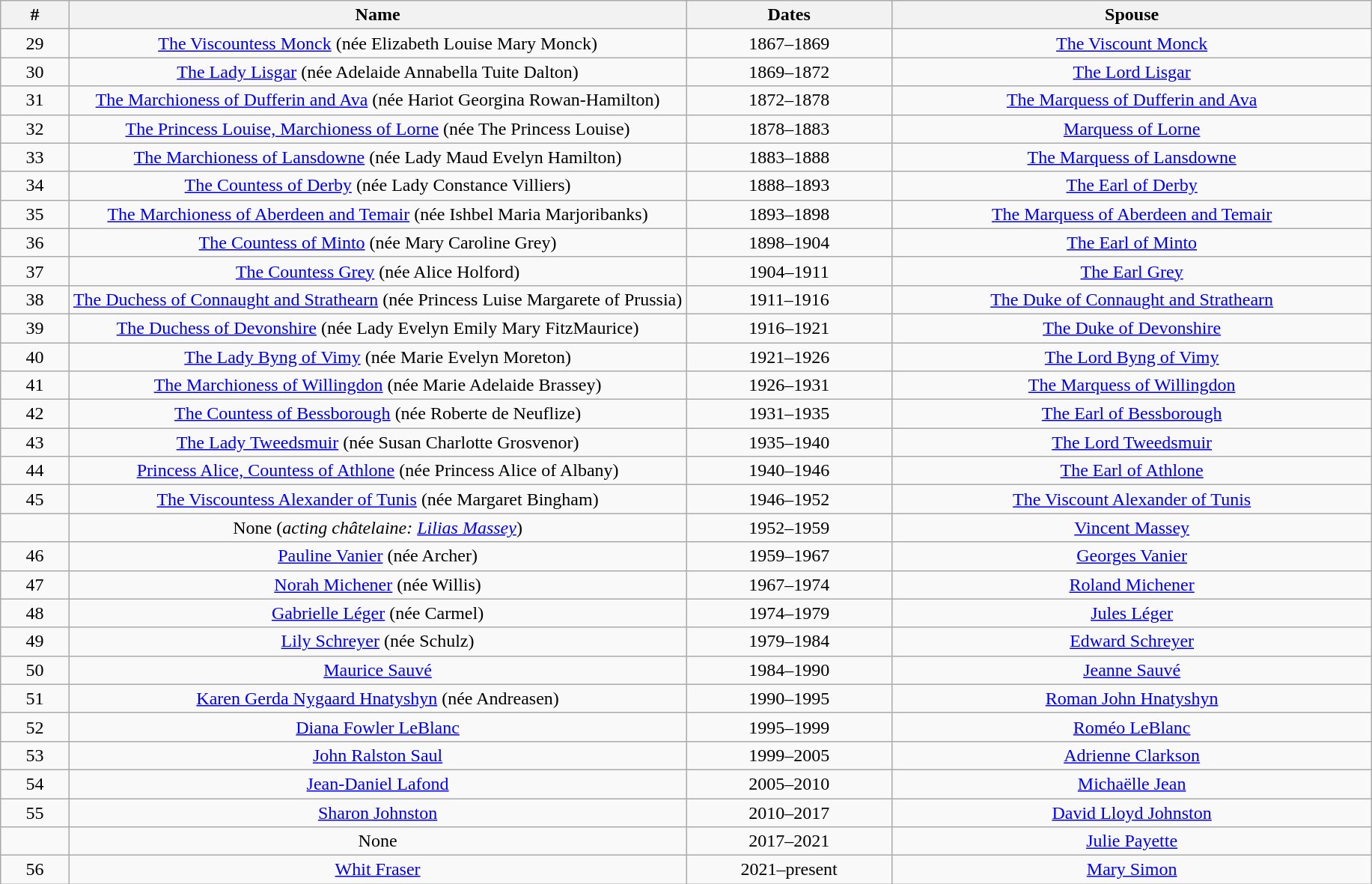<table class="wikitable" style="text-align:center">
<tr>
<th>#</th>
<th width="45%" align="left">Name</th>
<th width="15%" align="left">Dates</th>
<th width="35%" align="left">Spouse</th>
</tr>
<tr>
<td>29</td>
<td><a href='#'>The Viscountess Monck</a> (née Elizabeth Louise Mary Monck)</td>
<td>1867–1869</td>
<td><a href='#'>The Viscount Monck</a></td>
</tr>
<tr>
<td>30</td>
<td><a href='#'>The Lady Lisgar</a> (née Adelaide Annabella Tuite Dalton)</td>
<td>1869–1872</td>
<td><a href='#'>The Lord Lisgar</a></td>
</tr>
<tr>
<td>31</td>
<td><a href='#'>The Marchioness of Dufferin and Ava</a> (née Hariot Georgina Rowan-Hamilton)</td>
<td>1872–1878</td>
<td><a href='#'>The Marquess of Dufferin and Ava</a></td>
</tr>
<tr>
<td>32</td>
<td><a href='#'>The Princess Louise, Marchioness of Lorne</a> (née The Princess Louise)</td>
<td>1878–1883</td>
<td><a href='#'>Marquess of Lorne</a></td>
</tr>
<tr>
<td>33</td>
<td><a href='#'>The Marchioness of Lansdowne</a> (née Lady Maud Evelyn Hamilton)</td>
<td>1883–1888</td>
<td><a href='#'>The Marquess of Lansdowne</a></td>
</tr>
<tr>
<td>34</td>
<td><a href='#'>The Countess of Derby</a> (née Lady Constance Villiers)</td>
<td>1888–1893</td>
<td><a href='#'>The Earl of Derby</a></td>
</tr>
<tr>
<td>35</td>
<td><a href='#'>The Marchioness of Aberdeen and Temair</a> (née Ishbel Maria Marjoribanks)</td>
<td>1893–1898</td>
<td><a href='#'>The Marquess of Aberdeen and Temair</a></td>
</tr>
<tr>
<td>36</td>
<td><a href='#'>The Countess of Minto</a> (née Mary Caroline Grey)</td>
<td>1898–1904</td>
<td><a href='#'>The Earl of Minto</a></td>
</tr>
<tr>
<td>37</td>
<td><a href='#'>The Countess Grey</a> (née Alice Holford)</td>
<td>1904–1911</td>
<td><a href='#'>The Earl Grey</a></td>
</tr>
<tr>
<td>38</td>
<td><a href='#'>The Duchess of Connaught and Strathearn</a> (née Princess Luise Margarete of Prussia)</td>
<td>1911–1916</td>
<td><a href='#'>The Duke of Connaught and Strathearn</a></td>
</tr>
<tr>
<td>39</td>
<td><a href='#'>The Duchess of Devonshire</a> (née Lady Evelyn Emily Mary FitzMaurice)</td>
<td>1916–1921</td>
<td><a href='#'>The Duke of Devonshire</a></td>
</tr>
<tr>
<td>40</td>
<td><a href='#'>The Lady Byng of Vimy</a> (née Marie Evelyn Moreton)</td>
<td>1921–1926</td>
<td><a href='#'>The Lord Byng of Vimy</a></td>
</tr>
<tr>
<td>41</td>
<td><a href='#'>The Marchioness of Willingdon</a> (née Marie Adelaide Brassey)</td>
<td>1926–1931</td>
<td><a href='#'>The Marquess of Willingdon</a></td>
</tr>
<tr>
<td>42</td>
<td><a href='#'>The Countess of Bessborough</a> (née Roberte de Neuflize)</td>
<td>1931–1935</td>
<td><a href='#'>The Earl of Bessborough</a></td>
</tr>
<tr>
<td>43</td>
<td><a href='#'>The Lady Tweedsmuir</a> (née Susan Charlotte Grosvenor)</td>
<td>1935–1940</td>
<td><a href='#'>The Lord Tweedsmuir</a></td>
</tr>
<tr>
<td>44</td>
<td><a href='#'>Princess Alice, Countess of Athlone</a> (née Princess Alice of Albany)</td>
<td>1940–1946</td>
<td><a href='#'>The Earl of Athlone</a></td>
</tr>
<tr>
<td>45</td>
<td><a href='#'>The Viscountess Alexander of Tunis</a> (née Margaret Bingham)</td>
<td>1946–1952</td>
<td><a href='#'>The Viscount Alexander of Tunis</a></td>
</tr>
<tr>
<td></td>
<td>None (<em>acting châtelaine: <a href='#'>Lilias Massey</a></em>)</td>
<td>1952–1959</td>
<td><a href='#'>Vincent Massey</a></td>
</tr>
<tr>
<td>46</td>
<td><a href='#'>Pauline Vanier</a> (née Archer)</td>
<td>1959–1967</td>
<td><a href='#'>Georges Vanier</a></td>
</tr>
<tr>
<td>47</td>
<td><a href='#'>Norah Michener</a> (née Willis)</td>
<td>1967–1974</td>
<td><a href='#'>Roland Michener</a></td>
</tr>
<tr>
<td>48</td>
<td><a href='#'>Gabrielle Léger</a> (née Carmel)</td>
<td>1974–1979</td>
<td><a href='#'>Jules Léger</a></td>
</tr>
<tr>
<td>49</td>
<td><a href='#'>Lily Schreyer</a> (née Schulz)</td>
<td>1979–1984</td>
<td><a href='#'>Edward Schreyer</a></td>
</tr>
<tr>
<td>50</td>
<td><a href='#'>Maurice Sauvé</a></td>
<td>1984–1990</td>
<td><a href='#'>Jeanne Sauvé</a></td>
</tr>
<tr>
<td>51</td>
<td><a href='#'>Karen Gerda Nygaard Hnatyshyn</a> (née Andreasen)</td>
<td>1990–1995</td>
<td><a href='#'>Roman John Hnatyshyn</a></td>
</tr>
<tr>
<td>52</td>
<td><a href='#'>Diana Fowler LeBlanc</a></td>
<td>1995–1999</td>
<td><a href='#'>Roméo LeBlanc</a></td>
</tr>
<tr>
<td>53</td>
<td><a href='#'>John Ralston Saul</a></td>
<td>1999–2005</td>
<td><a href='#'>Adrienne Clarkson</a></td>
</tr>
<tr>
<td>54</td>
<td><a href='#'>Jean-Daniel Lafond</a></td>
<td>2005–2010</td>
<td><a href='#'>Michaëlle Jean</a></td>
</tr>
<tr>
<td>55</td>
<td><a href='#'>Sharon Johnston</a></td>
<td>2010–2017</td>
<td><a href='#'>David Lloyd Johnston</a></td>
</tr>
<tr>
<td></td>
<td>None </td>
<td>2017–2021</td>
<td><a href='#'>Julie Payette</a></td>
</tr>
<tr>
<td>56</td>
<td><a href='#'>Whit Fraser</a></td>
<td>2021–present</td>
<td><a href='#'>Mary Simon</a></td>
</tr>
</table>
